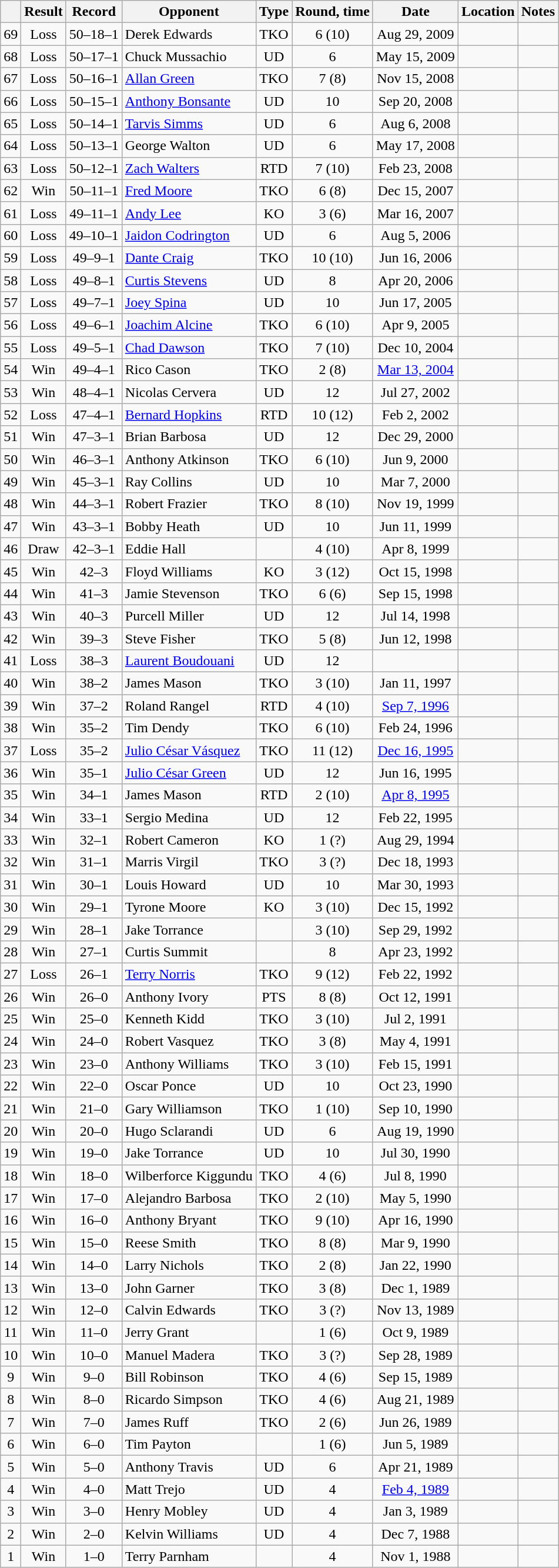<table class=wikitable style=text-align:center>
<tr>
<th></th>
<th>Result</th>
<th>Record</th>
<th>Opponent</th>
<th>Type</th>
<th>Round, time</th>
<th>Date</th>
<th>Location</th>
<th>Notes</th>
</tr>
<tr>
<td>69</td>
<td>Loss</td>
<td>50–18–1</td>
<td align=left>Derek Edwards</td>
<td>TKO</td>
<td>6 (10)</td>
<td>Aug 29, 2009</td>
<td align=left></td>
<td align=left></td>
</tr>
<tr>
<td>68</td>
<td>Loss</td>
<td>50–17–1</td>
<td align=left>Chuck Mussachio</td>
<td>UD</td>
<td>6</td>
<td>May 15, 2009</td>
<td align=left></td>
<td align=left></td>
</tr>
<tr>
<td>67</td>
<td>Loss</td>
<td>50–16–1</td>
<td align=left><a href='#'>Allan Green</a></td>
<td>TKO</td>
<td>7 (8)</td>
<td>Nov 15, 2008</td>
<td align=left></td>
<td align=left></td>
</tr>
<tr>
<td>66</td>
<td>Loss</td>
<td>50–15–1</td>
<td align=left><a href='#'>Anthony Bonsante</a></td>
<td>UD</td>
<td>10</td>
<td>Sep 20, 2008</td>
<td align=left></td>
<td align=left></td>
</tr>
<tr>
<td>65</td>
<td>Loss</td>
<td>50–14–1</td>
<td align=left><a href='#'>Tarvis Simms</a></td>
<td>UD</td>
<td>6</td>
<td>Aug 6, 2008</td>
<td align=left></td>
<td align=left></td>
</tr>
<tr>
<td>64</td>
<td>Loss</td>
<td>50–13–1</td>
<td align=left>George Walton</td>
<td>UD</td>
<td>6</td>
<td>May 17, 2008</td>
<td align=left></td>
<td align=left></td>
</tr>
<tr>
<td>63</td>
<td>Loss</td>
<td>50–12–1</td>
<td align=left><a href='#'>Zach Walters</a></td>
<td>RTD</td>
<td>7 (10)</td>
<td>Feb 23, 2008</td>
<td align=left></td>
<td align=left></td>
</tr>
<tr>
<td>62</td>
<td>Win</td>
<td>50–11–1</td>
<td align=left><a href='#'>Fred Moore</a></td>
<td>TKO</td>
<td>6 (8)</td>
<td>Dec 15, 2007</td>
<td align=left></td>
<td align=left></td>
</tr>
<tr>
<td>61</td>
<td>Loss</td>
<td>49–11–1</td>
<td align=left><a href='#'>Andy Lee</a></td>
<td>KO</td>
<td>3 (6)</td>
<td>Mar 16, 2007</td>
<td align=left></td>
<td align=left></td>
</tr>
<tr>
<td>60</td>
<td>Loss</td>
<td>49–10–1</td>
<td align=left><a href='#'>Jaidon Codrington</a></td>
<td>UD</td>
<td>6</td>
<td>Aug 5, 2006</td>
<td align=left></td>
<td align=left></td>
</tr>
<tr>
<td>59</td>
<td>Loss</td>
<td>49–9–1</td>
<td align=left><a href='#'>Dante Craig</a></td>
<td>TKO</td>
<td>10 (10)</td>
<td>Jun 16, 2006</td>
<td align=left></td>
<td align=left></td>
</tr>
<tr>
<td>58</td>
<td>Loss</td>
<td>49–8–1</td>
<td align=left><a href='#'>Curtis Stevens</a></td>
<td>UD</td>
<td>8</td>
<td>Apr 20, 2006</td>
<td align=left></td>
<td align=left></td>
</tr>
<tr>
<td>57</td>
<td>Loss</td>
<td>49–7–1</td>
<td align=left><a href='#'>Joey Spina</a></td>
<td>UD</td>
<td>10</td>
<td>Jun 17, 2005</td>
<td align=left></td>
<td align=left></td>
</tr>
<tr>
<td>56</td>
<td>Loss</td>
<td>49–6–1</td>
<td align=left><a href='#'>Joachim Alcine</a></td>
<td>TKO</td>
<td>6 (10)</td>
<td>Apr 9, 2005</td>
<td align=left></td>
<td align=left></td>
</tr>
<tr>
<td>55</td>
<td>Loss</td>
<td>49–5–1</td>
<td align=left><a href='#'>Chad Dawson</a></td>
<td>TKO</td>
<td>7 (10)</td>
<td>Dec 10, 2004</td>
<td align=left></td>
<td align=left></td>
</tr>
<tr>
<td>54</td>
<td>Win</td>
<td>49–4–1</td>
<td align=left>Rico Cason</td>
<td>TKO</td>
<td>2 (8)</td>
<td><a href='#'>Mar 13, 2004</a></td>
<td align=left></td>
<td align=left></td>
</tr>
<tr>
<td>53</td>
<td>Win</td>
<td>48–4–1</td>
<td align=left>Nicolas Cervera</td>
<td>UD</td>
<td>12</td>
<td>Jul 27, 2002</td>
<td align=left></td>
<td align=left></td>
</tr>
<tr>
<td>52</td>
<td>Loss</td>
<td>47–4–1</td>
<td align=left><a href='#'>Bernard Hopkins</a></td>
<td>RTD</td>
<td>10 (12)</td>
<td>Feb 2, 2002</td>
<td align=left></td>
<td align=left></td>
</tr>
<tr>
<td>51</td>
<td>Win</td>
<td>47–3–1</td>
<td align=left>Brian Barbosa</td>
<td>UD</td>
<td>12</td>
<td>Dec 29, 2000</td>
<td align=left></td>
<td align=left></td>
</tr>
<tr>
<td>50</td>
<td>Win</td>
<td>46–3–1</td>
<td align=left>Anthony Atkinson</td>
<td>TKO</td>
<td>6 (10)</td>
<td>Jun 9, 2000</td>
<td align=left></td>
<td align=left></td>
</tr>
<tr>
<td>49</td>
<td>Win</td>
<td>45–3–1</td>
<td align=left>Ray Collins</td>
<td>UD</td>
<td>10</td>
<td>Mar 7, 2000</td>
<td align=left></td>
<td align=left></td>
</tr>
<tr>
<td>48</td>
<td>Win</td>
<td>44–3–1</td>
<td align=left>Robert Frazier</td>
<td>TKO</td>
<td>8 (10)</td>
<td>Nov 19, 1999</td>
<td align=left></td>
<td align=left></td>
</tr>
<tr>
<td>47</td>
<td>Win</td>
<td>43–3–1</td>
<td align=left>Bobby Heath</td>
<td>UD</td>
<td>10</td>
<td>Jun 11, 1999</td>
<td align=left></td>
<td align=left></td>
</tr>
<tr>
<td>46</td>
<td>Draw</td>
<td>42–3–1</td>
<td align=left>Eddie Hall</td>
<td></td>
<td>4 (10)</td>
<td>Apr 8, 1999</td>
<td align=left></td>
<td align=left></td>
</tr>
<tr>
<td>45</td>
<td>Win</td>
<td>42–3</td>
<td align=left>Floyd Williams</td>
<td>KO</td>
<td>3 (12)</td>
<td>Oct 15, 1998</td>
<td align=left></td>
<td align=left></td>
</tr>
<tr>
<td>44</td>
<td>Win</td>
<td>41–3</td>
<td align=left>Jamie Stevenson</td>
<td>TKO</td>
<td>6 (6)</td>
<td>Sep 15, 1998</td>
<td align=left></td>
<td align=left></td>
</tr>
<tr>
<td>43</td>
<td>Win</td>
<td>40–3</td>
<td align=left>Purcell Miller</td>
<td>UD</td>
<td>12</td>
<td>Jul 14, 1998</td>
<td align=left></td>
<td align=left></td>
</tr>
<tr>
<td>42</td>
<td>Win</td>
<td>39–3</td>
<td align=left>Steve Fisher</td>
<td>TKO</td>
<td>5 (8)</td>
<td>Jun 12, 1998</td>
<td align=left></td>
<td align=left></td>
</tr>
<tr>
<td>41</td>
<td>Loss</td>
<td>38–3</td>
<td align=left><a href='#'>Laurent Boudouani</a></td>
<td>UD</td>
<td>12</td>
<td></td>
<td align=left></td>
<td align=left></td>
</tr>
<tr>
<td>40</td>
<td>Win</td>
<td>38–2</td>
<td align=left>James Mason</td>
<td>TKO</td>
<td>3 (10)</td>
<td>Jan 11, 1997</td>
<td align=left></td>
<td align=left></td>
</tr>
<tr>
<td>39</td>
<td>Win</td>
<td>37–2</td>
<td align=left>Roland Rangel</td>
<td>RTD</td>
<td>4 (10)</td>
<td><a href='#'>Sep 7, 1996</a></td>
<td align=left></td>
<td align=left></td>
</tr>
<tr>
<td>38</td>
<td>Win</td>
<td>35–2</td>
<td align=left>Tim Dendy</td>
<td>TKO</td>
<td>6 (10)</td>
<td>Feb 24, 1996</td>
<td align=left></td>
<td align=left></td>
</tr>
<tr>
<td>37</td>
<td>Loss</td>
<td>35–2</td>
<td align=left><a href='#'>Julio César Vásquez</a></td>
<td>TKO</td>
<td>11 (12)</td>
<td><a href='#'>Dec 16, 1995</a></td>
<td align=left></td>
<td align=left></td>
</tr>
<tr>
<td>36</td>
<td>Win</td>
<td>35–1</td>
<td align=left><a href='#'>Julio César Green</a></td>
<td>UD</td>
<td>12</td>
<td>Jun 16, 1995</td>
<td align=left></td>
<td align=left></td>
</tr>
<tr>
<td>35</td>
<td>Win</td>
<td>34–1</td>
<td align=left>James Mason</td>
<td>RTD</td>
<td>2 (10)</td>
<td><a href='#'>Apr 8, 1995</a></td>
<td align=left></td>
<td align=left></td>
</tr>
<tr>
<td>34</td>
<td>Win</td>
<td>33–1</td>
<td align=left>Sergio Medina</td>
<td>UD</td>
<td>12</td>
<td>Feb 22, 1995</td>
<td align=left></td>
<td align=left></td>
</tr>
<tr>
<td>33</td>
<td>Win</td>
<td>32–1</td>
<td align=left>Robert Cameron</td>
<td>KO</td>
<td>1 (?)</td>
<td>Aug 29, 1994</td>
<td align=left></td>
<td align=left></td>
</tr>
<tr>
<td>32</td>
<td>Win</td>
<td>31–1</td>
<td align=left>Marris Virgil</td>
<td>TKO</td>
<td>3 (?)</td>
<td>Dec 18, 1993</td>
<td align=left></td>
<td align=left></td>
</tr>
<tr>
<td>31</td>
<td>Win</td>
<td>30–1</td>
<td align=left>Louis Howard</td>
<td>UD</td>
<td>10</td>
<td>Mar 30, 1993</td>
<td align=left></td>
<td align=left></td>
</tr>
<tr>
<td>30</td>
<td>Win</td>
<td>29–1</td>
<td align=left>Tyrone Moore</td>
<td>KO</td>
<td>3 (10)</td>
<td>Dec 15, 1992</td>
<td align=left></td>
<td align=left></td>
</tr>
<tr>
<td>29</td>
<td>Win</td>
<td>28–1</td>
<td align=left>Jake Torrance</td>
<td></td>
<td>3 (10)</td>
<td>Sep 29, 1992</td>
<td align=left></td>
<td align=left></td>
</tr>
<tr>
<td>28</td>
<td>Win</td>
<td>27–1</td>
<td align=left>Curtis Summit</td>
<td></td>
<td>8</td>
<td>Apr 23, 1992</td>
<td align=left></td>
<td align=left></td>
</tr>
<tr>
<td>27</td>
<td>Loss</td>
<td>26–1</td>
<td align=left><a href='#'>Terry Norris</a></td>
<td>TKO</td>
<td>9 (12)</td>
<td>Feb 22, 1992</td>
<td align=left></td>
<td align=left></td>
</tr>
<tr>
<td>26</td>
<td>Win</td>
<td>26–0</td>
<td align=left>Anthony Ivory</td>
<td>PTS</td>
<td>8 (8)</td>
<td>Oct 12, 1991</td>
<td align=left></td>
<td align=left></td>
</tr>
<tr>
<td>25</td>
<td>Win</td>
<td>25–0</td>
<td align=left>Kenneth Kidd</td>
<td>TKO</td>
<td>3 (10)</td>
<td>Jul 2, 1991</td>
<td align=left></td>
<td align=left></td>
</tr>
<tr>
<td>24</td>
<td>Win</td>
<td>24–0</td>
<td align=left>Robert Vasquez</td>
<td>TKO</td>
<td>3 (8)</td>
<td>May 4, 1991</td>
<td align=left></td>
<td align=left></td>
</tr>
<tr>
<td>23</td>
<td>Win</td>
<td>23–0</td>
<td align=left>Anthony Williams</td>
<td>TKO</td>
<td>3 (10)</td>
<td>Feb 15, 1991</td>
<td align=left></td>
<td align=left></td>
</tr>
<tr>
<td>22</td>
<td>Win</td>
<td>22–0</td>
<td align=left>Oscar Ponce</td>
<td>UD</td>
<td>10</td>
<td>Oct 23, 1990</td>
<td align=left></td>
<td align=left></td>
</tr>
<tr>
<td>21</td>
<td>Win</td>
<td>21–0</td>
<td align=left>Gary Williamson</td>
<td>TKO</td>
<td>1 (10)</td>
<td>Sep 10, 1990</td>
<td align=left></td>
<td align=left></td>
</tr>
<tr>
<td>20</td>
<td>Win</td>
<td>20–0</td>
<td align=left>Hugo Sclarandi</td>
<td>UD</td>
<td>6</td>
<td>Aug 19, 1990</td>
<td align=left></td>
<td align=left></td>
</tr>
<tr>
<td>19</td>
<td>Win</td>
<td>19–0</td>
<td align=left>Jake Torrance</td>
<td>UD</td>
<td>10</td>
<td>Jul 30, 1990</td>
<td align=left></td>
<td align=left></td>
</tr>
<tr>
<td>18</td>
<td>Win</td>
<td>18–0</td>
<td align=left>Wilberforce Kiggundu</td>
<td>TKO</td>
<td>4 (6)</td>
<td>Jul 8, 1990</td>
<td align=left></td>
<td align=left></td>
</tr>
<tr>
<td>17</td>
<td>Win</td>
<td>17–0</td>
<td align=left>Alejandro Barbosa</td>
<td>TKO</td>
<td>2 (10)</td>
<td>May 5, 1990</td>
<td align=left></td>
<td align=left></td>
</tr>
<tr>
<td>16</td>
<td>Win</td>
<td>16–0</td>
<td align=left>Anthony Bryant</td>
<td>TKO</td>
<td>9 (10)</td>
<td>Apr 16, 1990</td>
<td align=left></td>
<td align=left></td>
</tr>
<tr>
<td>15</td>
<td>Win</td>
<td>15–0</td>
<td align=left>Reese Smith</td>
<td>TKO</td>
<td>8 (8)</td>
<td>Mar 9, 1990</td>
<td align=left></td>
<td align=left></td>
</tr>
<tr>
<td>14</td>
<td>Win</td>
<td>14–0</td>
<td align=left>Larry Nichols</td>
<td>TKO</td>
<td>2 (8)</td>
<td>Jan 22, 1990</td>
<td align=left></td>
<td align=left></td>
</tr>
<tr>
<td>13</td>
<td>Win</td>
<td>13–0</td>
<td align=left>John Garner</td>
<td>TKO</td>
<td>3 (8)</td>
<td>Dec 1, 1989</td>
<td align=left></td>
<td align=left></td>
</tr>
<tr>
<td>12</td>
<td>Win</td>
<td>12–0</td>
<td align=left>Calvin Edwards</td>
<td>TKO</td>
<td>3 (?)</td>
<td>Nov 13, 1989</td>
<td align=left></td>
<td align=left></td>
</tr>
<tr>
<td>11</td>
<td>Win</td>
<td>11–0</td>
<td align=left>Jerry Grant</td>
<td></td>
<td>1 (6)</td>
<td>Oct 9, 1989</td>
<td align=left></td>
<td align=left></td>
</tr>
<tr>
<td>10</td>
<td>Win</td>
<td>10–0</td>
<td align=left>Manuel Madera</td>
<td>TKO</td>
<td>3 (?)</td>
<td>Sep 28, 1989</td>
<td align=left></td>
<td align=left></td>
</tr>
<tr>
<td>9</td>
<td>Win</td>
<td>9–0</td>
<td align=left>Bill Robinson</td>
<td>TKO</td>
<td>4 (6)</td>
<td>Sep 15, 1989</td>
<td align=left></td>
<td align=left></td>
</tr>
<tr>
<td>8</td>
<td>Win</td>
<td>8–0</td>
<td align=left>Ricardo Simpson</td>
<td>TKO</td>
<td>4 (6)</td>
<td>Aug 21, 1989</td>
<td align=left></td>
<td align=left></td>
</tr>
<tr>
<td>7</td>
<td>Win</td>
<td>7–0</td>
<td align=left>James Ruff</td>
<td>TKO</td>
<td>2 (6)</td>
<td>Jun 26, 1989</td>
<td align=left></td>
<td align=left></td>
</tr>
<tr>
<td>6</td>
<td>Win</td>
<td>6–0</td>
<td align=left>Tim Payton</td>
<td></td>
<td>1 (6)</td>
<td>Jun 5, 1989</td>
<td align=left></td>
<td align=left></td>
</tr>
<tr>
<td>5</td>
<td>Win</td>
<td>5–0</td>
<td align=left>Anthony Travis</td>
<td>UD</td>
<td>6</td>
<td>Apr 21, 1989</td>
<td align=left></td>
<td align=left></td>
</tr>
<tr>
<td>4</td>
<td>Win</td>
<td>4–0</td>
<td align=left>Matt Trejo</td>
<td>UD</td>
<td>4</td>
<td><a href='#'>Feb 4, 1989</a></td>
<td align=left></td>
<td align=left></td>
</tr>
<tr>
<td>3</td>
<td>Win</td>
<td>3–0</td>
<td align=left>Henry Mobley</td>
<td>UD</td>
<td>4</td>
<td>Jan 3, 1989</td>
<td align=left></td>
<td align=left></td>
</tr>
<tr>
<td>2</td>
<td>Win</td>
<td>2–0</td>
<td align=left>Kelvin Williams</td>
<td>UD</td>
<td>4</td>
<td>Dec 7, 1988</td>
<td align=left></td>
<td align=left></td>
</tr>
<tr>
<td>1</td>
<td>Win</td>
<td>1–0</td>
<td align=left>Terry Parnham</td>
<td></td>
<td>4</td>
<td>Nov 1, 1988</td>
<td align=left></td>
<td align=left></td>
</tr>
</table>
